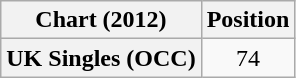<table class="wikitable plainrowheaders" style="text-align:center">
<tr>
<th scope="col">Chart (2012)</th>
<th scope="col">Position</th>
</tr>
<tr>
<th scope="row">UK Singles (OCC)</th>
<td>74</td>
</tr>
</table>
